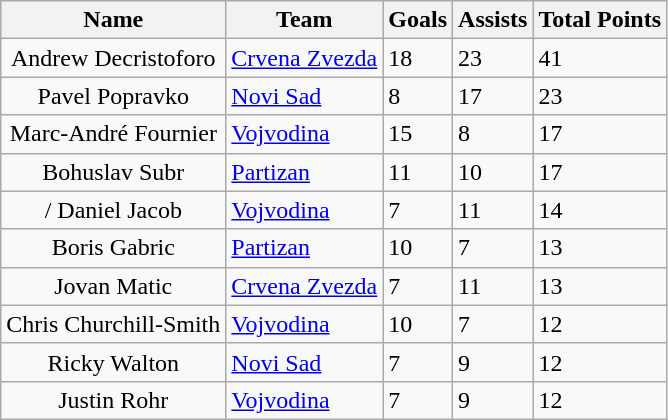<table class=wikitable>
<tr>
<th>Name</th>
<th>Team</th>
<th>Goals</th>
<th>Assists</th>
<th>Total Points</th>
</tr>
<tr>
<td align=center> Andrew Decristoforo</td>
<td><a href='#'>Crvena Zvezda</a></td>
<td>18</td>
<td>23</td>
<td>41</td>
</tr>
<tr>
<td align=center> Pavel Popravko</td>
<td><a href='#'>Novi Sad</a></td>
<td>8</td>
<td>17</td>
<td>23</td>
</tr>
<tr>
<td align=center> Marc-André Fournier</td>
<td><a href='#'>Vojvodina</a></td>
<td>15</td>
<td>8</td>
<td>17</td>
</tr>
<tr>
<td align=center> Bohuslav Subr</td>
<td><a href='#'>Partizan</a></td>
<td>11</td>
<td>10</td>
<td>17</td>
</tr>
<tr>
<td align=center>/ Daniel Jacob</td>
<td><a href='#'>Vojvodina</a></td>
<td>7</td>
<td>11</td>
<td>14</td>
</tr>
<tr>
<td align=center> Boris Gabric</td>
<td><a href='#'>Partizan</a></td>
<td>10</td>
<td>7</td>
<td>13</td>
</tr>
<tr>
<td align=center> Jovan Matic</td>
<td><a href='#'>Crvena Zvezda</a></td>
<td>7</td>
<td>11</td>
<td>13</td>
</tr>
<tr>
<td align=center> Chris Churchill-Smith</td>
<td><a href='#'>Vojvodina</a></td>
<td>10</td>
<td>7</td>
<td>12</td>
</tr>
<tr>
<td align=center> Ricky Walton</td>
<td><a href='#'>Novi Sad</a></td>
<td>7</td>
<td>9</td>
<td>12</td>
</tr>
<tr>
<td align=center> Justin Rohr</td>
<td><a href='#'>Vojvodina</a></td>
<td>7</td>
<td>9</td>
<td>12</td>
</tr>
</table>
